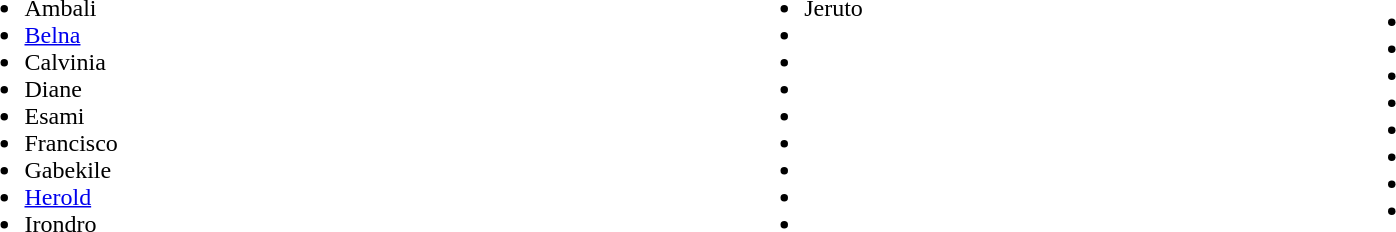<table width="90%">
<tr>
<td><br><ul><li>Ambali</li><li><a href='#'>Belna</a></li><li>Calvinia</li><li>Diane</li><li>Esami</li><li>Francisco</li><li>Gabekile</li><li><a href='#'>Herold</a></li><li>Irondro</li></ul></td>
<td><br><ul><li>Jeruto</li><li></li><li></li><li></li><li></li><li></li><li></li><li></li><li></li></ul></td>
<td><br><ul><li></li><li></li><li></li><li></li><li></li><li></li><li></li><li></li></ul></td>
</tr>
</table>
